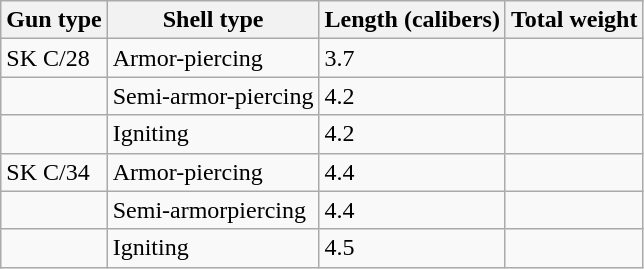<table class="wikitable">
<tr>
<th>Gun type</th>
<th>Shell type</th>
<th>Length (calibers)</th>
<th>Total weight</th>
</tr>
<tr>
<td>SK C/28</td>
<td>Armor-piercing</td>
<td>3.7</td>
<td></td>
</tr>
<tr>
<td></td>
<td>Semi-armor-piercing</td>
<td>4.2</td>
<td></td>
</tr>
<tr>
<td></td>
<td>Igniting</td>
<td>4.2</td>
<td></td>
</tr>
<tr>
<td>SK C/34</td>
<td>Armor-piercing</td>
<td>4.4</td>
<td></td>
</tr>
<tr>
<td></td>
<td>Semi-armorpiercing</td>
<td>4.4</td>
<td></td>
</tr>
<tr>
<td></td>
<td>Igniting</td>
<td>4.5</td>
<td></td>
</tr>
</table>
